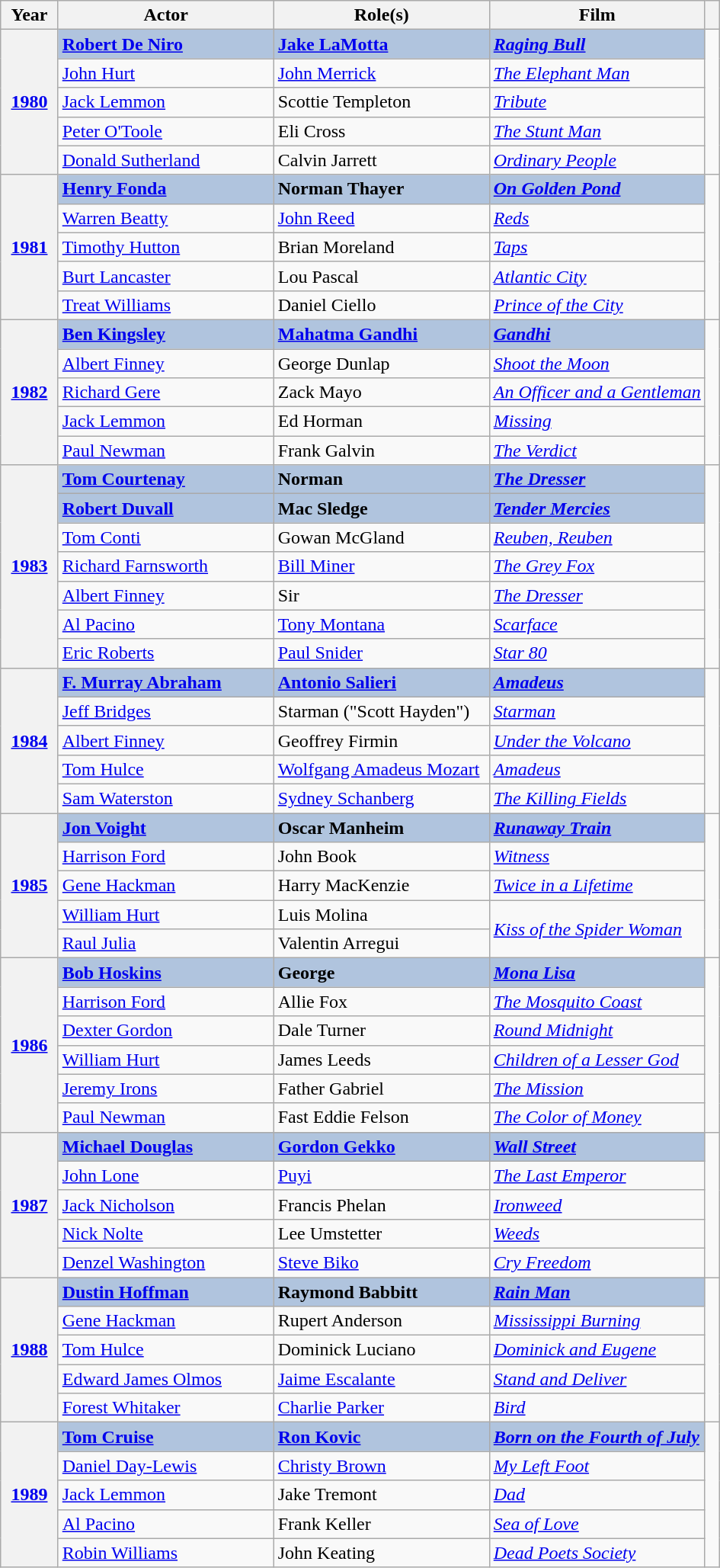<table class="wikitable sortable">
<tr>
<th scope="col" style="width:8%;">Year</th>
<th scope="col" style="width:30%;">Actor</th>
<th scope="col" style="width:30%;">Role(s)</th>
<th scope="col" style="width:30%;">Film</th>
<th scope="col" style="width:2%;" class="unsortable"></th>
</tr>
<tr>
<th rowspan="5" style="text-align:center;"><a href='#'>1980</a></th>
<td style="background:#B0C4DE;"><strong><a href='#'>Robert De Niro</a></strong></td>
<td style="background:#B0C4DE;"><strong><a href='#'>Jake LaMotta</a></strong></td>
<td style="background:#B0C4DE;"><strong><em><a href='#'>Raging Bull</a></em></strong></td>
<td rowspan=5></td>
</tr>
<tr>
<td><a href='#'>John Hurt</a></td>
<td><a href='#'>John Merrick</a></td>
<td><em><a href='#'>The Elephant Man</a></em></td>
</tr>
<tr>
<td><a href='#'>Jack Lemmon</a></td>
<td>Scottie Templeton</td>
<td><em><a href='#'>Tribute</a></em></td>
</tr>
<tr>
<td><a href='#'>Peter O'Toole</a></td>
<td>Eli Cross</td>
<td><em><a href='#'>The Stunt Man</a></em></td>
</tr>
<tr>
<td><a href='#'>Donald Sutherland</a></td>
<td>Calvin Jarrett</td>
<td><em><a href='#'>Ordinary People</a></em></td>
</tr>
<tr>
<th rowspan="5" style="text-align:center;"><a href='#'>1981</a></th>
<td style="background:#B0C4DE;"><strong><a href='#'>Henry Fonda</a></strong></td>
<td style="background:#B0C4DE;"><strong>Norman Thayer</strong></td>
<td style="background:#B0C4DE;"><strong><em><a href='#'>On Golden Pond</a></em></strong></td>
<td rowspan=5></td>
</tr>
<tr>
<td><a href='#'>Warren Beatty</a></td>
<td><a href='#'>John Reed</a></td>
<td><em><a href='#'>Reds</a></em></td>
</tr>
<tr>
<td><a href='#'>Timothy Hutton</a></td>
<td>Brian Moreland</td>
<td><em><a href='#'>Taps</a></em></td>
</tr>
<tr>
<td><a href='#'>Burt Lancaster</a></td>
<td>Lou Pascal</td>
<td><em><a href='#'>Atlantic City</a></em></td>
</tr>
<tr>
<td><a href='#'>Treat Williams</a></td>
<td>Daniel Ciello</td>
<td><em><a href='#'>Prince of the City</a></em></td>
</tr>
<tr>
<th rowspan="5" style="text-align:center;"><a href='#'>1982</a></th>
<td style="background:#B0C4DE;"><strong><a href='#'>Ben Kingsley</a></strong></td>
<td style="background:#B0C4DE;"><strong><a href='#'>Mahatma Gandhi</a></strong></td>
<td style="background:#B0C4DE;"><strong><em><a href='#'>Gandhi</a></em></strong></td>
<td rowspan=5></td>
</tr>
<tr>
<td><a href='#'>Albert Finney</a></td>
<td>George Dunlap</td>
<td><em><a href='#'>Shoot the Moon</a></em></td>
</tr>
<tr>
<td><a href='#'>Richard Gere</a></td>
<td>Zack Mayo</td>
<td><em><a href='#'>An Officer and a Gentleman</a></em></td>
</tr>
<tr>
<td><a href='#'>Jack Lemmon</a></td>
<td>Ed Horman</td>
<td><em><a href='#'>Missing</a></em></td>
</tr>
<tr>
<td><a href='#'>Paul Newman</a></td>
<td>Frank Galvin</td>
<td><em><a href='#'>The Verdict</a></em></td>
</tr>
<tr>
<th rowspan="7" style="text-align:center;"><a href='#'>1983</a></th>
<td style="background:#B0C4DE;"><strong><a href='#'>Tom Courtenay</a></strong></td>
<td style="background:#B0C4DE;"><strong>Norman</strong></td>
<td style="background:#B0C4DE;"><strong><em><a href='#'>The Dresser</a></em></strong></td>
<td rowspan=7></td>
</tr>
<tr>
<td style="background:#B0C4DE;"><strong><a href='#'>Robert Duvall</a></strong></td>
<td style="background:#B0C4DE;"><strong>Mac Sledge</strong></td>
<td style="background:#B0C4DE;"><strong><em><a href='#'>Tender Mercies</a></em></strong></td>
</tr>
<tr>
<td><a href='#'>Tom Conti</a></td>
<td>Gowan McGland</td>
<td><em><a href='#'>Reuben, Reuben</a></em></td>
</tr>
<tr>
<td><a href='#'>Richard Farnsworth</a></td>
<td><a href='#'>Bill Miner</a></td>
<td><em><a href='#'>The Grey Fox</a></em></td>
</tr>
<tr>
<td><a href='#'>Albert Finney</a></td>
<td>Sir</td>
<td><em><a href='#'>The Dresser</a></em></td>
</tr>
<tr>
<td><a href='#'>Al Pacino</a></td>
<td><a href='#'>Tony Montana</a></td>
<td><em><a href='#'>Scarface</a></em></td>
</tr>
<tr>
<td><a href='#'>Eric Roberts</a></td>
<td><a href='#'>Paul Snider</a></td>
<td><em><a href='#'>Star 80</a></em></td>
</tr>
<tr>
<th rowspan="5" style="text-align:center;"><a href='#'>1984</a></th>
<td style="background:#B0C4DE;"><strong><a href='#'>F. Murray Abraham</a></strong></td>
<td style="background:#B0C4DE;"><strong><a href='#'>Antonio Salieri</a></strong></td>
<td style="background:#B0C4DE;"><strong><em><a href='#'>Amadeus</a></em></strong></td>
<td rowspan=5></td>
</tr>
<tr>
<td><a href='#'>Jeff Bridges</a></td>
<td>Starman ("Scott Hayden")</td>
<td><em><a href='#'>Starman</a></em></td>
</tr>
<tr>
<td><a href='#'>Albert Finney</a></td>
<td>Geoffrey Firmin</td>
<td><em><a href='#'>Under the Volcano</a></em></td>
</tr>
<tr>
<td><a href='#'>Tom Hulce</a></td>
<td><a href='#'>Wolfgang Amadeus Mozart</a></td>
<td><em><a href='#'>Amadeus</a></em></td>
</tr>
<tr>
<td><a href='#'>Sam Waterston</a></td>
<td><a href='#'>Sydney Schanberg</a></td>
<td><em><a href='#'>The Killing Fields</a></em></td>
</tr>
<tr>
<th rowspan="5" style="text-align:center;"><a href='#'>1985</a></th>
<td style="background:#B0C4DE;"><strong><a href='#'>Jon Voight</a></strong></td>
<td style="background:#B0C4DE;"><strong>Oscar Manheim</strong></td>
<td style="background:#B0C4DE;"><strong><em><a href='#'>Runaway Train</a></em></strong></td>
<td rowspan=5></td>
</tr>
<tr>
<td><a href='#'>Harrison Ford</a></td>
<td>John Book</td>
<td><em><a href='#'>Witness</a></em></td>
</tr>
<tr>
<td><a href='#'>Gene Hackman</a></td>
<td>Harry MacKenzie</td>
<td><em><a href='#'>Twice in a Lifetime</a></em></td>
</tr>
<tr>
<td><a href='#'>William Hurt</a></td>
<td>Luis Molina</td>
<td rowspan=2><em><a href='#'>Kiss of the Spider Woman</a></em></td>
</tr>
<tr>
<td><a href='#'>Raul Julia</a></td>
<td>Valentin Arregui</td>
</tr>
<tr>
<th rowspan="6" style="text-align:center;"><a href='#'>1986</a></th>
<td style="background:#B0C4DE;"><strong><a href='#'>Bob Hoskins</a></strong></td>
<td style="background:#B0C4DE;"><strong>George</strong></td>
<td style="background:#B0C4DE;"><strong><em><a href='#'>Mona Lisa</a></em></strong></td>
<td rowspan=6></td>
</tr>
<tr>
<td><a href='#'>Harrison Ford</a></td>
<td>Allie Fox</td>
<td><em><a href='#'>The Mosquito Coast</a></em></td>
</tr>
<tr>
<td><a href='#'>Dexter Gordon</a></td>
<td>Dale Turner</td>
<td><em><a href='#'>Round Midnight</a></em></td>
</tr>
<tr>
<td><a href='#'>William Hurt</a></td>
<td>James Leeds</td>
<td><em><a href='#'>Children of a Lesser God</a></em></td>
</tr>
<tr>
<td><a href='#'>Jeremy Irons</a></td>
<td>Father Gabriel</td>
<td><em><a href='#'>The Mission</a></em></td>
</tr>
<tr>
<td><a href='#'>Paul Newman</a></td>
<td>Fast Eddie Felson</td>
<td><em><a href='#'>The Color of Money</a></em></td>
</tr>
<tr>
<th rowspan="5" style="text-align:center;"><a href='#'>1987</a></th>
<td style="background:#B0C4DE;"><strong><a href='#'>Michael Douglas</a></strong></td>
<td style="background:#B0C4DE;"><strong><a href='#'>Gordon Gekko</a></strong></td>
<td style="background:#B0C4DE;"><strong><em><a href='#'>Wall Street</a></em></strong></td>
<td rowspan=5></td>
</tr>
<tr>
<td><a href='#'>John Lone</a></td>
<td><a href='#'>Puyi</a></td>
<td><em><a href='#'>The Last Emperor</a></em></td>
</tr>
<tr>
<td><a href='#'>Jack Nicholson</a></td>
<td>Francis Phelan</td>
<td><em><a href='#'>Ironweed</a></em></td>
</tr>
<tr>
<td><a href='#'>Nick Nolte</a></td>
<td>Lee Umstetter</td>
<td><em><a href='#'>Weeds</a></em></td>
</tr>
<tr>
<td><a href='#'>Denzel Washington</a></td>
<td><a href='#'>Steve Biko</a></td>
<td><em><a href='#'>Cry Freedom</a></em></td>
</tr>
<tr>
<th rowspan="5" style="text-align:center;"><a href='#'>1988</a></th>
<td style="background:#B0C4DE;"><strong><a href='#'>Dustin Hoffman</a></strong></td>
<td style="background:#B0C4DE;"><strong>Raymond Babbitt</strong></td>
<td style="background:#B0C4DE;"><strong><em><a href='#'>Rain Man</a></em></strong></td>
<td rowspan=5></td>
</tr>
<tr>
<td><a href='#'>Gene Hackman</a></td>
<td>Rupert Anderson</td>
<td><em><a href='#'>Mississippi Burning</a></em></td>
</tr>
<tr>
<td><a href='#'>Tom Hulce</a></td>
<td>Dominick Luciano</td>
<td><em><a href='#'>Dominick and Eugene</a></em></td>
</tr>
<tr>
<td><a href='#'>Edward James Olmos</a></td>
<td><a href='#'>Jaime Escalante</a></td>
<td><em><a href='#'>Stand and Deliver</a></em></td>
</tr>
<tr>
<td><a href='#'>Forest Whitaker</a></td>
<td><a href='#'>Charlie Parker</a></td>
<td><em><a href='#'>Bird</a></em></td>
</tr>
<tr>
<th rowspan="5" style="text-align:center;"><a href='#'>1989</a></th>
<td style="background:#B0C4DE;"><strong><a href='#'>Tom Cruise</a></strong></td>
<td style="background:#B0C4DE;"><strong><a href='#'>Ron Kovic</a></strong></td>
<td style="background:#B0C4DE;"><strong><em><a href='#'>Born on the Fourth of July</a></em></strong></td>
<td rowspan=5></td>
</tr>
<tr>
<td><a href='#'>Daniel Day-Lewis</a></td>
<td><a href='#'>Christy Brown</a></td>
<td><em><a href='#'>My Left Foot</a></em></td>
</tr>
<tr>
<td><a href='#'>Jack Lemmon</a></td>
<td>Jake Tremont</td>
<td><em><a href='#'>Dad</a></em></td>
</tr>
<tr>
<td><a href='#'>Al Pacino</a></td>
<td>Frank Keller</td>
<td><em><a href='#'>Sea of Love</a></em></td>
</tr>
<tr>
<td><a href='#'>Robin Williams</a></td>
<td>John Keating</td>
<td><em><a href='#'>Dead Poets Society</a></em></td>
</tr>
</table>
